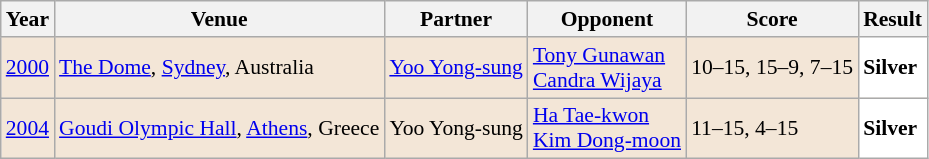<table class="sortable wikitable" style="font-size: 90%;">
<tr>
<th>Year</th>
<th>Venue</th>
<th>Partner</th>
<th>Opponent</th>
<th>Score</th>
<th>Result</th>
</tr>
<tr style="background:#F3E6D7">
<td align="center"><a href='#'>2000</a></td>
<td align="left"><a href='#'>The Dome</a>, <a href='#'>Sydney</a>, Australia</td>
<td align="left"> <a href='#'>Yoo Yong-sung</a></td>
<td align="left"> <a href='#'>Tony Gunawan</a> <br>  <a href='#'>Candra Wijaya</a></td>
<td align="left">10–15, 15–9, 7–15</td>
<td style="text-align:left; background:white"> <strong>Silver</strong></td>
</tr>
<tr style="background:#F3E6D7">
<td align="center"><a href='#'>2004</a></td>
<td align="left"><a href='#'>Goudi Olympic Hall</a>, <a href='#'>Athens</a>, Greece</td>
<td align="left"> Yoo Yong-sung</td>
<td align="left"> <a href='#'>Ha Tae-kwon</a> <br>  <a href='#'>Kim Dong-moon</a></td>
<td align="left">11–15, 4–15</td>
<td style="text-align:left; background:white"> <strong>Silver</strong></td>
</tr>
</table>
